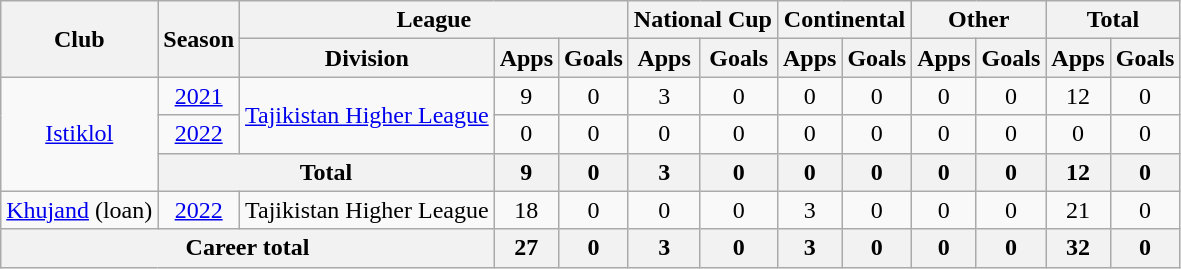<table class="wikitable" style="text-align: center;">
<tr>
<th rowspan="2">Club</th>
<th rowspan="2">Season</th>
<th colspan="3">League</th>
<th colspan="2">National Cup</th>
<th colspan="2">Continental</th>
<th colspan="2">Other</th>
<th colspan="2">Total</th>
</tr>
<tr>
<th>Division</th>
<th>Apps</th>
<th>Goals</th>
<th>Apps</th>
<th>Goals</th>
<th>Apps</th>
<th>Goals</th>
<th>Apps</th>
<th>Goals</th>
<th>Apps</th>
<th>Goals</th>
</tr>
<tr>
<td rowspan="3" valign="center"><a href='#'>Istiklol</a></td>
<td><a href='#'>2021</a></td>
<td rowspan="2" valign="center"><a href='#'>Tajikistan Higher League</a></td>
<td>9</td>
<td>0</td>
<td>3</td>
<td>0</td>
<td>0</td>
<td>0</td>
<td>0</td>
<td>0</td>
<td>12</td>
<td>0</td>
</tr>
<tr>
<td><a href='#'>2022</a></td>
<td>0</td>
<td>0</td>
<td>0</td>
<td>0</td>
<td>0</td>
<td>0</td>
<td>0</td>
<td>0</td>
<td>0</td>
<td>0</td>
</tr>
<tr>
<th colspan="2">Total</th>
<th>9</th>
<th>0</th>
<th>3</th>
<th>0</th>
<th>0</th>
<th>0</th>
<th>0</th>
<th>0</th>
<th>12</th>
<th>0</th>
</tr>
<tr>
<td rowspan="1" valign="center"><a href='#'>Khujand</a> (loan)</td>
<td><a href='#'>2022</a></td>
<td rowspan="1" valign="center">Tajikistan Higher League</td>
<td>18</td>
<td>0</td>
<td>0</td>
<td>0</td>
<td>3</td>
<td>0</td>
<td>0</td>
<td>0</td>
<td>21</td>
<td>0</td>
</tr>
<tr>
<th colspan="3">Career total</th>
<th>27</th>
<th>0</th>
<th>3</th>
<th>0</th>
<th>3</th>
<th>0</th>
<th>0</th>
<th>0</th>
<th>32</th>
<th>0</th>
</tr>
</table>
